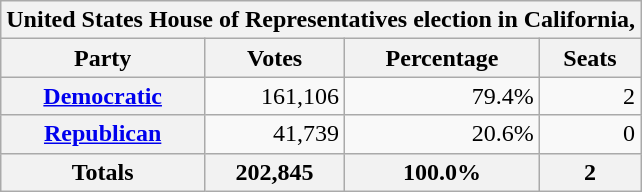<table class=wikitable>
<tr>
<th colspan=6>United States House of Representatives election in California,</th>
</tr>
<tr>
<th>Party</th>
<th>Votes</th>
<th>Percentage</th>
<th>Seats</th>
</tr>
<tr>
<th><a href='#'>Democratic</a></th>
<td align=right>161,106</td>
<td align=right>79.4%</td>
<td align=right>2</td>
</tr>
<tr>
<th><a href='#'>Republican</a></th>
<td align=right>41,739</td>
<td align=right>20.6%</td>
<td align=right>0</td>
</tr>
<tr>
<th>Totals</th>
<th>202,845</th>
<th>100.0%</th>
<th>2</th>
</tr>
</table>
